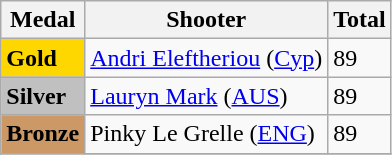<table class="wikitable">
<tr>
<th>Medal</th>
<th>Shooter</th>
<th>Total</th>
</tr>
<tr>
<td rowspan="1" bgcolor="gold"><strong>Gold</strong></td>
<td> <a href='#'>Andri Eleftheriou</a> (<a href='#'>Cyp</a>)</td>
<td>89</td>
</tr>
<tr>
<td rowspan="1" bgcolor="silver"><strong>Silver</strong></td>
<td> <a href='#'>Lauryn Mark</a> (<a href='#'>AUS</a>)</td>
<td>89</td>
</tr>
<tr>
<td rowspan="1" bgcolor="cc9966"><strong>Bronze</strong></td>
<td> Pinky Le Grelle (<a href='#'>ENG</a>)</td>
<td>89</td>
</tr>
<tr>
</tr>
</table>
